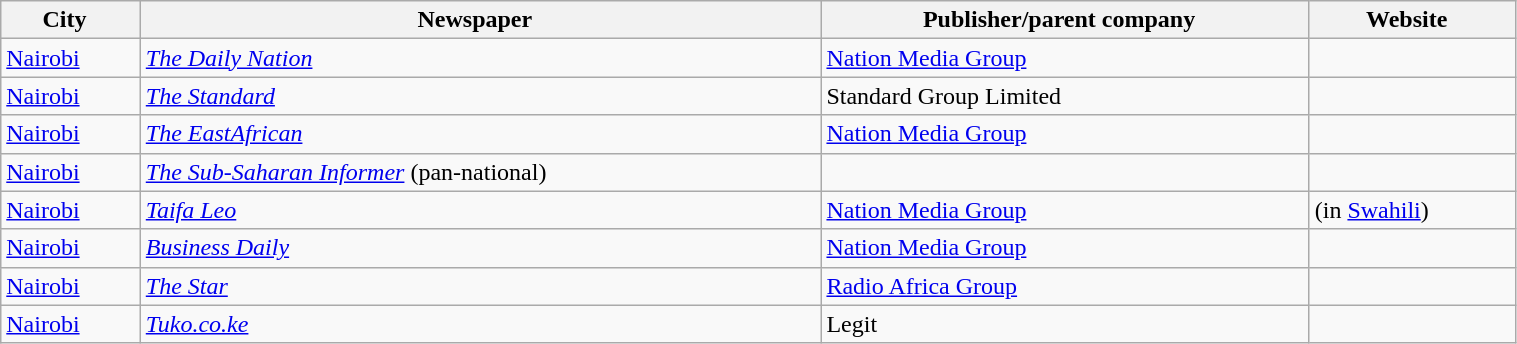<table class="wikitable sortable" style="width:80%">
<tr>
<th width="*"><strong>City</strong>  </th>
<th width="*"><strong>Newspaper</strong>  </th>
<th width="*"><strong>Publisher/parent company</strong>  </th>
<th width="*"><strong>Website</strong>  </th>
</tr>
<tr>
<td><a href='#'>Nairobi</a></td>
<td><em><a href='#'>The Daily Nation</a></em></td>
<td><a href='#'>Nation Media Group</a></td>
<td></td>
</tr>
<tr>
<td><a href='#'>Nairobi</a></td>
<td><em><a href='#'>The Standard</a></em></td>
<td>Standard Group Limited</td>
<td></td>
</tr>
<tr>
<td><a href='#'>Nairobi</a></td>
<td><em><a href='#'>The EastAfrican</a></em></td>
<td><a href='#'>Nation Media Group</a></td>
<td></td>
</tr>
<tr>
<td><a href='#'>Nairobi</a></td>
<td><em><a href='#'>The Sub-Saharan Informer</a></em> (pan-national)</td>
<td></td>
<td></td>
</tr>
<tr>
<td><a href='#'>Nairobi</a></td>
<td><em><a href='#'>Taifa Leo</a></em></td>
<td><a href='#'>Nation Media Group</a></td>
<td> (in <a href='#'>Swahili</a>)</td>
</tr>
<tr>
<td><a href='#'>Nairobi</a></td>
<td><em><a href='#'>Business Daily</a></em></td>
<td><a href='#'>Nation Media Group</a></td>
<td></td>
</tr>
<tr>
<td><a href='#'>Nairobi</a></td>
<td><em><a href='#'>The Star</a></em></td>
<td><a href='#'>Radio Africa Group</a></td>
<td></td>
</tr>
<tr>
<td><a href='#'>Nairobi</a></td>
<td><em><a href='#'>Tuko.co.ke</a></em></td>
<td>Legit</td>
<td></td>
</tr>
</table>
